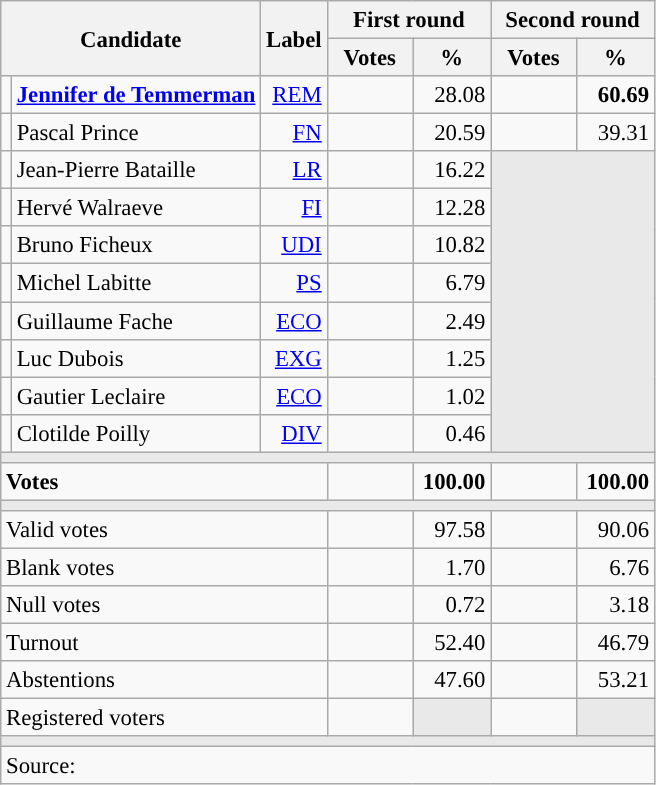<table class="wikitable" style="text-align:right;font-size:95%;">
<tr>
<th rowspan="2" colspan="2">Candidate</th>
<th rowspan="2">Label</th>
<th colspan="2">First round</th>
<th colspan="2">Second round</th>
</tr>
<tr>
<th style="width:50px;">Votes</th>
<th style="width:45px;">%</th>
<th style="width:50px;">Votes</th>
<th style="width:45px;">%</th>
</tr>
<tr>
<td style="color:inherit;background:"></td>
<td style="text-align:left;"><strong><a href='#'>Jennifer de Temmerman</a></strong></td>
<td><a href='#'>REM</a></td>
<td></td>
<td>28.08</td>
<td><strong></strong></td>
<td><strong>60.69</strong></td>
</tr>
<tr>
<td style="color:inherit;background:"></td>
<td style="text-align:left;">Pascal Prince</td>
<td><a href='#'>FN</a></td>
<td></td>
<td>20.59</td>
<td></td>
<td>39.31</td>
</tr>
<tr>
<td style="color:inherit;background:"></td>
<td style="text-align:left;">Jean-Pierre Bataille</td>
<td><a href='#'>LR</a></td>
<td></td>
<td>16.22</td>
<td colspan="2" rowspan="8" style="background:#E9E9E9;"></td>
</tr>
<tr>
<td style="color:inherit;background:"></td>
<td style="text-align:left;">Hervé Walraeve</td>
<td><a href='#'>FI</a></td>
<td></td>
<td>12.28</td>
</tr>
<tr>
<td style="color:inherit;background:"></td>
<td style="text-align:left;">Bruno Ficheux</td>
<td><a href='#'>UDI</a></td>
<td></td>
<td>10.82</td>
</tr>
<tr>
<td style="color:inherit;background:"></td>
<td style="text-align:left;">Michel Labitte</td>
<td><a href='#'>PS</a></td>
<td></td>
<td>6.79</td>
</tr>
<tr>
<td style="color:inherit;background:"></td>
<td style="text-align:left;">Guillaume Fache</td>
<td><a href='#'>ECO</a></td>
<td></td>
<td>2.49</td>
</tr>
<tr>
<td style="color:inherit;background:"></td>
<td style="text-align:left;">Luc Dubois</td>
<td><a href='#'>EXG</a></td>
<td></td>
<td>1.25</td>
</tr>
<tr>
<td style="color:inherit;background:"></td>
<td style="text-align:left;">Gautier Leclaire</td>
<td><a href='#'>ECO</a></td>
<td></td>
<td>1.02</td>
</tr>
<tr>
<td style="color:inherit;background:"></td>
<td style="text-align:left;">Clotilde Poilly</td>
<td><a href='#'>DIV</a></td>
<td></td>
<td>0.46</td>
</tr>
<tr>
<td colspan="7" style="background:#E9E9E9;"></td>
</tr>
<tr style="font-weight:bold;">
<td colspan="3" style="text-align:left;">Votes</td>
<td></td>
<td>100.00</td>
<td></td>
<td>100.00</td>
</tr>
<tr>
<td colspan="7" style="background:#E9E9E9;"></td>
</tr>
<tr>
<td colspan="3" style="text-align:left;">Valid votes</td>
<td></td>
<td>97.58</td>
<td></td>
<td>90.06</td>
</tr>
<tr>
<td colspan="3" style="text-align:left;">Blank votes</td>
<td></td>
<td>1.70</td>
<td></td>
<td>6.76</td>
</tr>
<tr>
<td colspan="3" style="text-align:left;">Null votes</td>
<td></td>
<td>0.72</td>
<td></td>
<td>3.18</td>
</tr>
<tr>
<td colspan="3" style="text-align:left;">Turnout</td>
<td></td>
<td>52.40</td>
<td></td>
<td>46.79</td>
</tr>
<tr>
<td colspan="3" style="text-align:left;">Abstentions</td>
<td></td>
<td>47.60</td>
<td></td>
<td>53.21</td>
</tr>
<tr>
<td colspan="3" style="text-align:left;">Registered voters</td>
<td></td>
<td style="background:#E9E9E9;"></td>
<td></td>
<td style="background:#E9E9E9;"></td>
</tr>
<tr>
<td colspan="7" style="background:#E9E9E9;"></td>
</tr>
<tr>
<td colspan="7" style="text-align:left;">Source: </td>
</tr>
</table>
